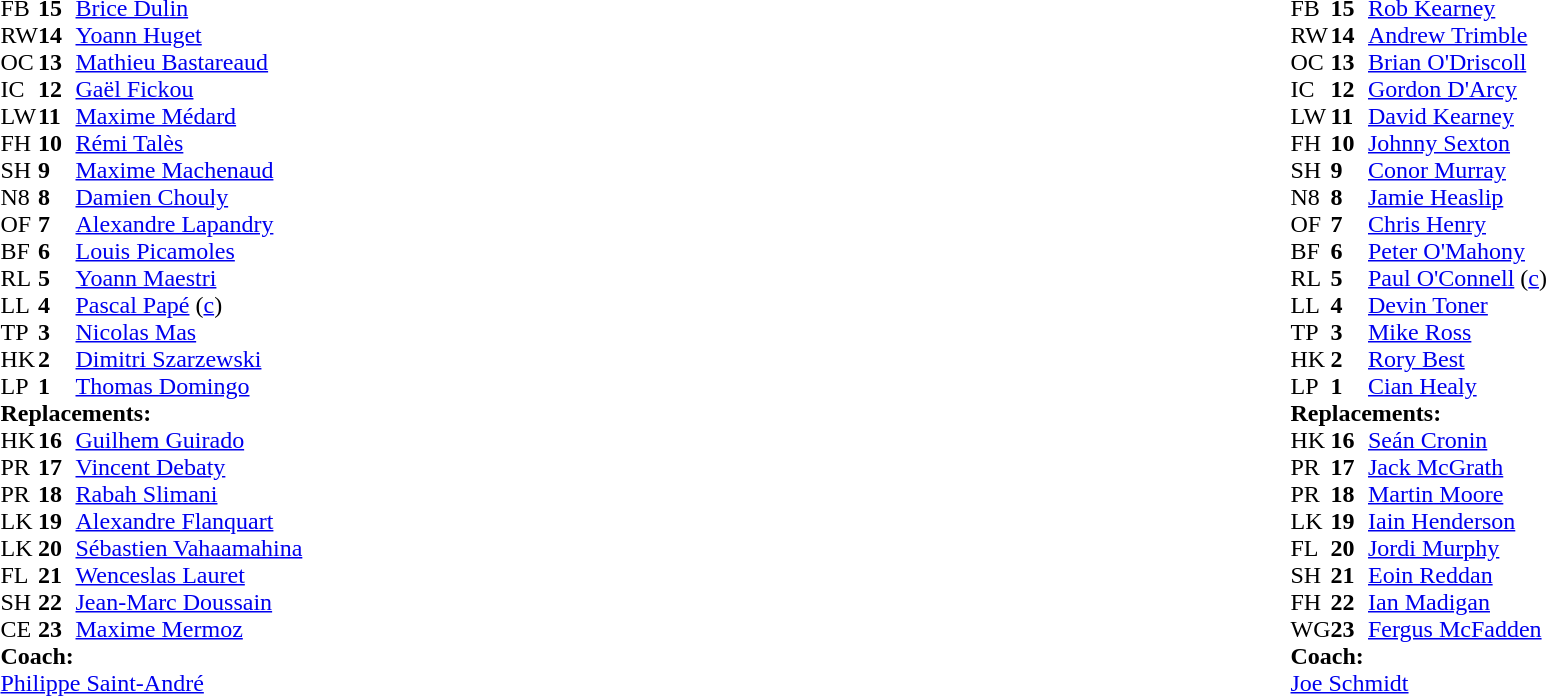<table style="width:100%">
<tr>
<td style="vertical-align:top; width:50%"><br><table cellspacing="0" cellpadding="0">
<tr>
<th width="25"></th>
<th width="25"></th>
</tr>
<tr>
<td>FB</td>
<td><strong>15</strong></td>
<td><a href='#'>Brice Dulin</a></td>
</tr>
<tr>
<td>RW</td>
<td><strong>14</strong></td>
<td><a href='#'>Yoann Huget</a></td>
</tr>
<tr>
<td>OC</td>
<td><strong>13</strong></td>
<td><a href='#'>Mathieu Bastareaud</a></td>
</tr>
<tr>
<td>IC</td>
<td><strong>12</strong></td>
<td><a href='#'>Gaël Fickou</a></td>
<td></td>
<td></td>
</tr>
<tr>
<td>LW</td>
<td><strong>11</strong></td>
<td><a href='#'>Maxime Médard</a></td>
</tr>
<tr>
<td>FH</td>
<td><strong>10</strong></td>
<td><a href='#'>Rémi Talès</a></td>
</tr>
<tr>
<td>SH</td>
<td><strong>9</strong></td>
<td><a href='#'>Maxime Machenaud</a></td>
<td></td>
<td></td>
</tr>
<tr>
<td>N8</td>
<td><strong>8</strong></td>
<td><a href='#'>Damien Chouly</a></td>
</tr>
<tr>
<td>OF</td>
<td><strong>7</strong></td>
<td><a href='#'>Alexandre Lapandry</a></td>
<td></td>
<td></td>
</tr>
<tr>
<td>BF</td>
<td><strong>6</strong></td>
<td><a href='#'>Louis Picamoles</a></td>
<td></td>
<td></td>
</tr>
<tr>
<td>RL</td>
<td><strong>5</strong></td>
<td><a href='#'>Yoann Maestri</a></td>
<td></td>
<td></td>
</tr>
<tr>
<td>LL</td>
<td><strong>4</strong></td>
<td><a href='#'>Pascal Papé</a> (<a href='#'>c</a>)</td>
</tr>
<tr>
<td>TP</td>
<td><strong>3</strong></td>
<td><a href='#'>Nicolas Mas</a></td>
<td></td>
<td></td>
</tr>
<tr>
<td>HK</td>
<td><strong>2</strong></td>
<td><a href='#'>Dimitri Szarzewski</a></td>
<td></td>
<td></td>
</tr>
<tr>
<td>LP</td>
<td><strong>1</strong></td>
<td><a href='#'>Thomas Domingo</a></td>
<td></td>
<td></td>
</tr>
<tr>
<td colspan=3><strong>Replacements:</strong></td>
</tr>
<tr>
<td>HK</td>
<td><strong>16</strong></td>
<td><a href='#'>Guilhem Guirado</a></td>
<td></td>
<td></td>
</tr>
<tr>
<td>PR</td>
<td><strong>17</strong></td>
<td><a href='#'>Vincent Debaty</a></td>
<td></td>
<td></td>
</tr>
<tr>
<td>PR</td>
<td><strong>18</strong></td>
<td><a href='#'>Rabah Slimani</a></td>
<td></td>
<td></td>
</tr>
<tr>
<td>LK</td>
<td><strong>19</strong></td>
<td><a href='#'>Alexandre Flanquart</a></td>
<td></td>
<td></td>
</tr>
<tr>
<td>LK</td>
<td><strong>20</strong></td>
<td><a href='#'>Sébastien Vahaamahina</a></td>
<td></td>
<td></td>
</tr>
<tr>
<td>FL</td>
<td><strong>21</strong></td>
<td><a href='#'>Wenceslas Lauret</a></td>
<td></td>
<td></td>
</tr>
<tr>
<td>SH</td>
<td><strong>22</strong></td>
<td><a href='#'>Jean-Marc Doussain</a></td>
<td></td>
<td></td>
</tr>
<tr>
<td>CE</td>
<td><strong>23</strong></td>
<td><a href='#'>Maxime Mermoz</a></td>
<td></td>
<td></td>
</tr>
<tr>
<td colspan=3><strong>Coach:</strong></td>
</tr>
<tr>
<td colspan="4"><a href='#'>Philippe Saint-André</a></td>
</tr>
</table>
</td>
<td style="vertical-align:top"></td>
<td style="vertical-align:top; width:50%"><br><table cellspacing="0" cellpadding="0" style="margin:auto">
<tr>
<th width="25"></th>
<th width="25"></th>
</tr>
<tr>
<td>FB</td>
<td><strong>15</strong></td>
<td><a href='#'>Rob Kearney</a></td>
</tr>
<tr>
<td>RW</td>
<td><strong>14</strong></td>
<td><a href='#'>Andrew Trimble</a></td>
</tr>
<tr>
<td>OC</td>
<td><strong>13</strong></td>
<td><a href='#'>Brian O'Driscoll</a></td>
</tr>
<tr>
<td>IC</td>
<td><strong>12</strong></td>
<td><a href='#'>Gordon D'Arcy</a></td>
<td></td>
<td></td>
</tr>
<tr>
<td>LW</td>
<td><strong>11</strong></td>
<td><a href='#'>David Kearney</a></td>
</tr>
<tr>
<td>FH</td>
<td><strong>10</strong></td>
<td><a href='#'>Johnny Sexton</a></td>
<td></td>
<td></td>
</tr>
<tr>
<td>SH</td>
<td><strong>9</strong></td>
<td><a href='#'>Conor Murray</a></td>
<td></td>
<td></td>
</tr>
<tr>
<td>N8</td>
<td><strong>8</strong></td>
<td><a href='#'>Jamie Heaslip</a></td>
</tr>
<tr>
<td>OF</td>
<td><strong>7</strong></td>
<td><a href='#'>Chris Henry</a></td>
</tr>
<tr>
<td>BF</td>
<td><strong>6</strong></td>
<td><a href='#'>Peter O'Mahony</a></td>
<td></td>
<td></td>
</tr>
<tr>
<td>RL</td>
<td><strong>5</strong></td>
<td><a href='#'>Paul O'Connell</a> (<a href='#'>c</a>)</td>
</tr>
<tr>
<td>LL</td>
<td><strong>4</strong></td>
<td><a href='#'>Devin Toner</a></td>
</tr>
<tr>
<td>TP</td>
<td><strong>3</strong></td>
<td><a href='#'>Mike Ross</a></td>
<td></td>
<td></td>
</tr>
<tr>
<td>HK</td>
<td><strong>2</strong></td>
<td><a href='#'>Rory Best</a></td>
<td></td>
<td></td>
</tr>
<tr>
<td>LP</td>
<td><strong>1</strong></td>
<td><a href='#'>Cian Healy</a></td>
<td></td>
<td></td>
</tr>
<tr>
<td colspan=3><strong>Replacements:</strong></td>
</tr>
<tr>
<td>HK</td>
<td><strong>16</strong></td>
<td><a href='#'>Seán Cronin</a></td>
<td></td>
<td></td>
</tr>
<tr>
<td>PR</td>
<td><strong>17</strong></td>
<td><a href='#'>Jack McGrath</a></td>
<td></td>
<td></td>
</tr>
<tr>
<td>PR</td>
<td><strong>18</strong></td>
<td><a href='#'>Martin Moore</a></td>
<td></td>
<td></td>
</tr>
<tr>
<td>LK</td>
<td><strong>19</strong></td>
<td><a href='#'>Iain Henderson</a></td>
<td></td>
<td></td>
</tr>
<tr>
<td>FL</td>
<td><strong>20</strong></td>
<td><a href='#'>Jordi Murphy</a></td>
</tr>
<tr>
<td>SH</td>
<td><strong>21</strong></td>
<td><a href='#'>Eoin Reddan</a></td>
<td></td>
<td></td>
</tr>
<tr>
<td>FH</td>
<td><strong>22</strong></td>
<td><a href='#'>Ian Madigan</a></td>
<td></td>
<td></td>
</tr>
<tr>
<td>WG</td>
<td><strong>23</strong></td>
<td><a href='#'>Fergus McFadden</a></td>
<td></td>
<td></td>
</tr>
<tr>
<td colspan=3><strong>Coach:</strong></td>
</tr>
<tr>
<td colspan="4"><a href='#'>Joe Schmidt</a></td>
</tr>
</table>
</td>
</tr>
</table>
